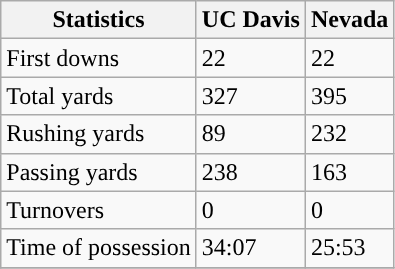<table class="wikitable">
<tr>
<th>Statistics</th>
<th>UC Davis</th>
<th>Nevada</th>
</tr>
<tr>
<td>First downs</td>
<td>22</td>
<td>22</td>
</tr>
<tr>
<td>Total yards</td>
<td>327</td>
<td>395</td>
</tr>
<tr>
<td>Rushing yards</td>
<td>89</td>
<td>232</td>
</tr>
<tr>
<td>Passing yards</td>
<td>238</td>
<td>163</td>
</tr>
<tr>
<td>Turnovers</td>
<td>0</td>
<td>0</td>
</tr>
<tr>
<td>Time of possession</td>
<td>34:07</td>
<td>25:53</td>
</tr>
<tr>
</tr>
</table>
